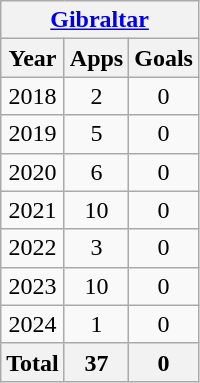<table class="wikitable" style="text-align:center">
<tr>
<th colspan=3><a href='#'>Gibraltar</a></th>
</tr>
<tr>
<th>Year</th>
<th>Apps</th>
<th>Goals</th>
</tr>
<tr>
<td>2018</td>
<td>2</td>
<td>0</td>
</tr>
<tr>
<td>2019</td>
<td>5</td>
<td>0</td>
</tr>
<tr>
<td>2020</td>
<td>6</td>
<td>0</td>
</tr>
<tr>
<td>2021</td>
<td>10</td>
<td>0</td>
</tr>
<tr>
<td>2022</td>
<td>3</td>
<td>0</td>
</tr>
<tr>
<td>2023</td>
<td>10</td>
<td>0</td>
</tr>
<tr>
<td>2024</td>
<td>1</td>
<td>0</td>
</tr>
<tr>
<th>Total</th>
<th>37</th>
<th>0</th>
</tr>
</table>
